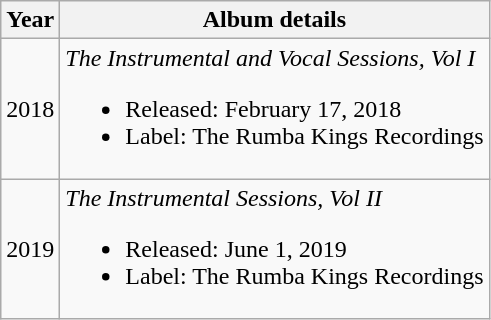<table class="wikitable">
<tr>
<th>Year</th>
<th>Album details</th>
</tr>
<tr>
<td>2018</td>
<td><em>The Instrumental and Vocal Sessions, Vol I</em><br><ul><li>Released: February 17, 2018</li><li>Label: The Rumba Kings Recordings</li></ul></td>
</tr>
<tr>
<td>2019</td>
<td><em>The Instrumental Sessions, Vol II</em><br><ul><li>Released: June 1, 2019</li><li>Label: The Rumba Kings Recordings</li></ul></td>
</tr>
</table>
